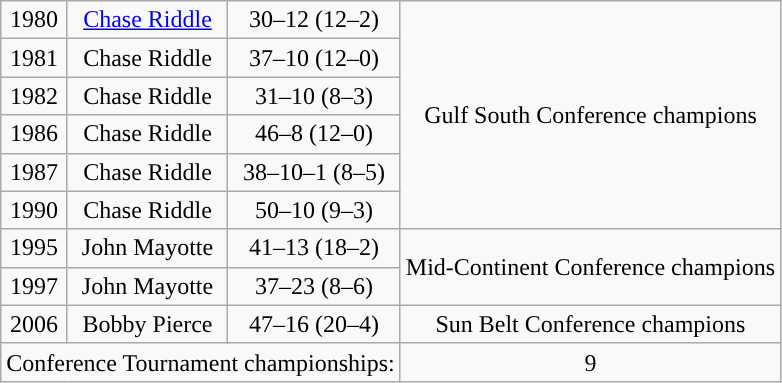<table class="wikitable" style="text-align:center">
<tr>
<td>1980</td>
<td><a href='#'>Chase Riddle</a></td>
<td>30–12 (12–2)</td>
<td rowspan="6">Gulf South Conference champions</td>
</tr>
<tr>
<td>1981</td>
<td>Chase Riddle</td>
<td>37–10 (12–0)</td>
</tr>
<tr>
<td>1982</td>
<td>Chase Riddle</td>
<td>31–10 (8–3)</td>
</tr>
<tr>
<td>1986</td>
<td>Chase Riddle</td>
<td>46–8 (12–0)</td>
</tr>
<tr>
<td>1987</td>
<td>Chase Riddle</td>
<td>38–10–1 (8–5)</td>
</tr>
<tr>
<td>1990</td>
<td>Chase Riddle</td>
<td>50–10 (9–3)</td>
</tr>
<tr>
<td>1995</td>
<td>John Mayotte</td>
<td>41–13 (18–2)</td>
<td rowspan="2">Mid-Continent Conference champions</td>
</tr>
<tr>
<td>1997</td>
<td>John Mayotte</td>
<td>37–23 (8–6)</td>
</tr>
<tr>
<td>2006</td>
<td>Bobby Pierce</td>
<td>47–16 (20–4)</td>
<td>Sun Belt Conference champions</td>
</tr>
<tr>
<td colspan=3>Conference Tournament championships:</td>
<td>9</td>
</tr>
</table>
